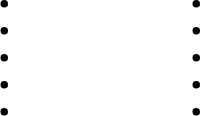<table>
<tr valign=top>
<td><br><ul><li></li><li></li><li></li><li></li><li></li></ul></td>
<td width=80></td>
<td><br><ul><li></li><li></li><li></li><li></li><li></li></ul></td>
</tr>
</table>
